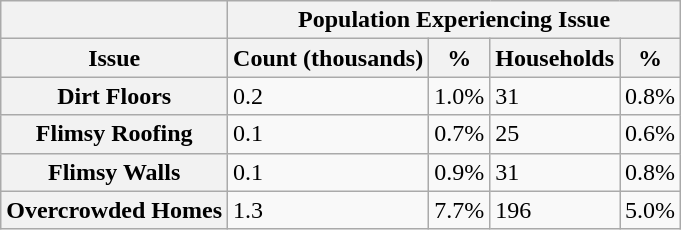<table class="wikitable">
<tr>
<th></th>
<th colspan="4">Population Experiencing Issue</th>
</tr>
<tr>
<th>Issue</th>
<th>Count (thousands)</th>
<th>%</th>
<th>Households</th>
<th>%</th>
</tr>
<tr>
<th>Dirt Floors</th>
<td>0.2</td>
<td>1.0%</td>
<td>31</td>
<td>0.8%</td>
</tr>
<tr>
<th>Flimsy Roofing</th>
<td>0.1</td>
<td>0.7%</td>
<td>25</td>
<td>0.6%</td>
</tr>
<tr>
<th>Flimsy Walls</th>
<td>0.1</td>
<td>0.9%</td>
<td>31</td>
<td>0.8%</td>
</tr>
<tr>
<th>Overcrowded Homes</th>
<td>1.3</td>
<td>7.7%</td>
<td>196</td>
<td>5.0%</td>
</tr>
</table>
